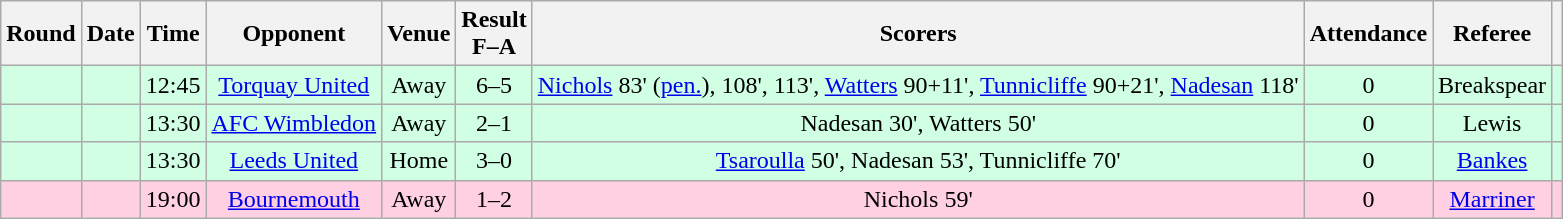<table class="wikitable sortable" style="text-align:center">
<tr>
<th>Round</th>
<th>Date</th>
<th>Time</th>
<th>Opponent</th>
<th>Venue</th>
<th>Result<br>F–A</th>
<th class="unsortable">Scorers</th>
<th>Attendance</th>
<th class="unsortable">Referee</th>
<th class="unsortable"></th>
</tr>
<tr bgcolor="#d0ffe3">
<td></td>
<td></td>
<td>12:45</td>
<td><a href='#'>Torquay United</a></td>
<td>Away</td>
<td>6–5 </td>
<td><a href='#'>Nichols</a> 83' (<a href='#'>pen.</a>), 108', 113', <a href='#'>Watters</a> 90+11', <a href='#'>Tunnicliffe</a> 90+21', <a href='#'>Nadesan</a> 118'</td>
<td>0</td>
<td>Breakspear</td>
<td></td>
</tr>
<tr bgcolor="#d0ffe3">
<td></td>
<td></td>
<td>13:30</td>
<td><a href='#'>AFC Wimbledon</a></td>
<td>Away</td>
<td>2–1</td>
<td>Nadesan 30', Watters 50'</td>
<td>0</td>
<td>Lewis</td>
<td></td>
</tr>
<tr bgcolor="#d0ffe3">
<td></td>
<td></td>
<td>13:30</td>
<td><a href='#'>Leeds United</a></td>
<td>Home</td>
<td>3–0</td>
<td><a href='#'>Tsaroulla</a> 50', Nadesan 53', Tunnicliffe 70'</td>
<td>0</td>
<td><a href='#'>Bankes</a></td>
<td></td>
</tr>
<tr bgcolor="#ffd0e3">
<td></td>
<td></td>
<td>19:00</td>
<td><a href='#'>Bournemouth</a></td>
<td>Away</td>
<td>1–2</td>
<td>Nichols 59'</td>
<td>0</td>
<td><a href='#'>Marriner</a></td>
<td></td>
</tr>
</table>
